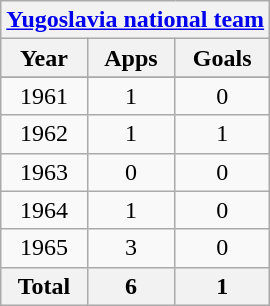<table class="wikitable" style="text-align:center">
<tr>
<th colspan=3><a href='#'>Yugoslavia national team</a></th>
</tr>
<tr>
<th>Year</th>
<th>Apps</th>
<th>Goals</th>
</tr>
<tr>
</tr>
<tr>
<td>1961</td>
<td>1</td>
<td>0</td>
</tr>
<tr>
<td>1962</td>
<td>1</td>
<td>1</td>
</tr>
<tr>
<td>1963</td>
<td>0</td>
<td>0</td>
</tr>
<tr>
<td>1964</td>
<td>1</td>
<td>0</td>
</tr>
<tr>
<td>1965</td>
<td>3</td>
<td>0</td>
</tr>
<tr>
<th>Total</th>
<th>6</th>
<th>1</th>
</tr>
</table>
